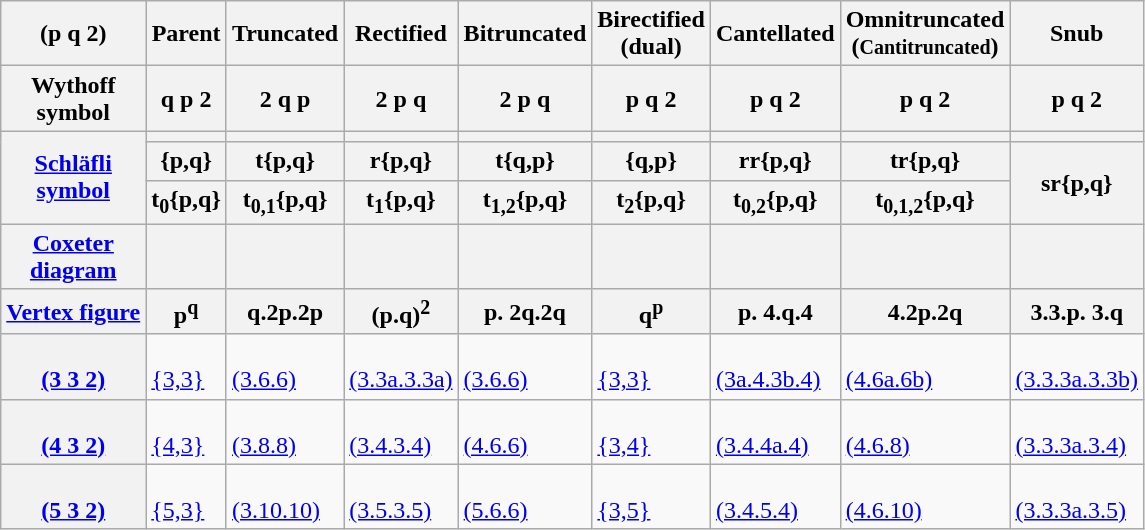<table class="wikitable">
<tr>
<th>(p q 2)</th>
<th>Parent</th>
<th>Truncated</th>
<th>Rectified</th>
<th>Bitruncated</th>
<th>Birectified<br>(dual)</th>
<th>Cantellated</th>
<th>Omnitruncated<br>(<small>Cantitruncated</small>)</th>
<th>Snub</th>
</tr>
<tr>
<th>Wythoff<br>symbol</th>
<th>q  p 2</th>
<th>2 q  p</th>
<th>2  p q</th>
<th>2 p  q</th>
<th>p  q 2</th>
<th>p q  2</th>
<th>p q 2 </th>
<th> p q 2</th>
</tr>
<tr>
<th rowspan=3><a href='#'>Schläfli<br>symbol</a></th>
<th></th>
<th></th>
<th></th>
<th></th>
<th></th>
<th></th>
<th></th>
<th></th>
</tr>
<tr>
<th>{p,q}</th>
<th>t{p,q}</th>
<th>r{p,q}</th>
<th>t{q,p}</th>
<th>{q,p}</th>
<th>rr{p,q}</th>
<th>tr{p,q}</th>
<th rowspan=2>sr{p,q}</th>
</tr>
<tr>
<th>t<sub>0</sub>{p,q}</th>
<th>t<sub>0,1</sub>{p,q}</th>
<th>t<sub>1</sub>{p,q}</th>
<th>t<sub>1,2</sub>{p,q}</th>
<th>t<sub>2</sub>{p,q}</th>
<th>t<sub>0,2</sub>{p,q}</th>
<th>t<sub>0,1,2</sub>{p,q}</th>
</tr>
<tr>
<th><a href='#'>Coxeter<br>diagram</a></th>
<th></th>
<th></th>
<th></th>
<th></th>
<th></th>
<th></th>
<th></th>
<th></th>
</tr>
<tr>
<th><a href='#'>Vertex figure</a></th>
<th>p<sup>q</sup></th>
<th>q.2p.2p</th>
<th>(p.q)<sup>2</sup></th>
<th>p. 2q.2q</th>
<th>q<sup>p</sup></th>
<th>p. 4.q.4</th>
<th>4.2p.2q</th>
<th>3.3.p. 3.q</th>
</tr>
<tr>
<th><br><a href='#'>(3 3 2)</a></th>
<td><br><a href='#'>{3,3}</a></td>
<td><br><a href='#'>(3.6.6)</a></td>
<td><br><a href='#'>(3.3a.3.3a)</a></td>
<td><br><a href='#'>(3.6.6)</a></td>
<td><br><a href='#'>{3,3}</a></td>
<td><br><a href='#'>(3a.4.3b.4)</a></td>
<td><br><a href='#'>(4.6a.6b)</a></td>
<td><br><a href='#'>(3.3.3a.3.3b)</a></td>
</tr>
<tr>
<th><br><a href='#'>(4 3 2)</a></th>
<td><br><a href='#'>{4,3}</a></td>
<td><br><a href='#'>(3.8.8)</a></td>
<td><br><a href='#'>(3.4.3.4)</a></td>
<td><br><a href='#'>(4.6.6)</a></td>
<td><br><a href='#'>{3,4}</a></td>
<td><br><a href='#'>(3.4.4a.4)</a></td>
<td><br><a href='#'>(4.6.8)</a></td>
<td><br><a href='#'>(3.3.3a.3.4)</a></td>
</tr>
<tr>
<th><br><a href='#'>(5 3 2)</a></th>
<td><br><a href='#'>{5,3}</a></td>
<td><br><a href='#'>(3.10.10)</a></td>
<td><br><a href='#'>(3.5.3.5)</a></td>
<td><br><a href='#'>(5.6.6)</a></td>
<td><br><a href='#'>{3,5}</a></td>
<td><br><a href='#'>(3.4.5.4)</a></td>
<td><br><a href='#'>(4.6.10)</a></td>
<td><br><a href='#'>(3.3.3a.3.5)</a></td>
</tr>
</table>
